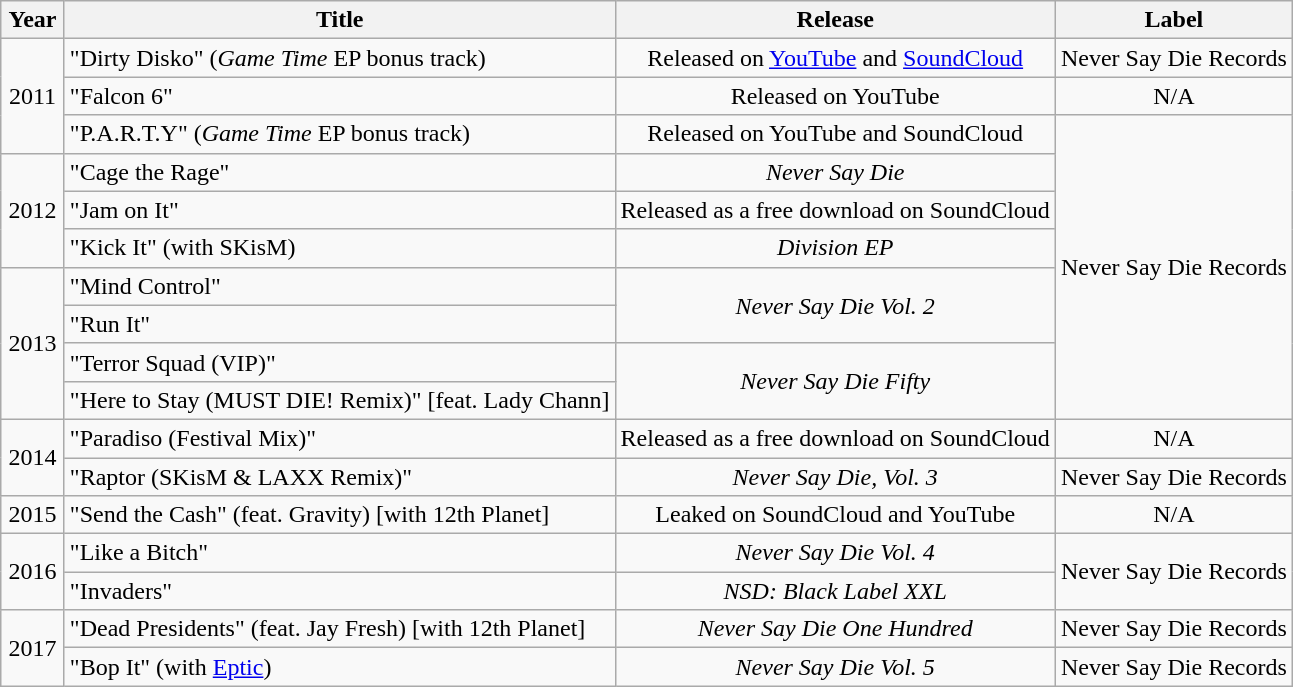<table class="wikitable">
<tr>
<th style="text-align:center; width:35px;">Year</th>
<th>Title</th>
<th style="text-align:center;">Release</th>
<th>Label</th>
</tr>
<tr>
<td rowspan="3" style="text-align:center;">2011</td>
<td>"Dirty Disko" (<em>Game Time</em> EP bonus track)</td>
<td style="text-align:center;">Released on <a href='#'>YouTube</a> and <a href='#'>SoundCloud</a></td>
<td style="text-align:center;">Never Say Die Records</td>
</tr>
<tr>
<td>"Falcon 6"</td>
<td style="text-align:center;">Released on YouTube</td>
<td style="text-align:center;">N/A</td>
</tr>
<tr>
<td>"P.A.R.T.Y" (<em>Game Time</em> EP bonus track)</td>
<td style="text-align:center;">Released on YouTube and SoundCloud</td>
<td rowspan="8" style="text-align:center;">Never Say Die Records</td>
</tr>
<tr>
<td rowspan="3" style="text-align:center;">2012</td>
<td>"Cage the Rage"</td>
<td style="text-align:center;"><em>Never Say Die</em></td>
</tr>
<tr>
<td>"Jam on It"</td>
<td style="text-align:center;">Released as a free download on SoundCloud</td>
</tr>
<tr>
<td>"Kick It" (with SKisM)</td>
<td style="text-align:center;"><em>Division EP</em></td>
</tr>
<tr>
<td rowspan="4" style="text-align:center;">2013</td>
<td>"Mind Control"</td>
<td rowspan="2" style="text-align:center;"><em>Never Say Die Vol. 2</em></td>
</tr>
<tr>
<td>"Run It"</td>
</tr>
<tr>
<td>"Terror Squad (VIP)"</td>
<td rowspan="2" style="text-align:center;"><em>Never Say Die Fifty</em></td>
</tr>
<tr>
<td>"Here to Stay (MUST DIE! Remix)" [feat. Lady Chann]</td>
</tr>
<tr>
<td rowspan="2" style="text-align:center;">2014</td>
<td>"Paradiso (Festival Mix)"</td>
<td style="text-align:center;">Released as a free download on SoundCloud</td>
<td style="text-align:center;">N/A</td>
</tr>
<tr>
<td>"Raptor (SKisM & LAXX Remix)"</td>
<td style="text-align:center;"><em>Never Say Die, Vol. 3</em></td>
<td style="text-align:center;">Never Say Die Records</td>
</tr>
<tr>
<td style="text-align:center;">2015</td>
<td>"Send the Cash" (feat. Gravity) [with 12th Planet]</td>
<td style="text-align:center;">Leaked on SoundCloud and YouTube</td>
<td style="text-align:center;">N/A</td>
</tr>
<tr>
<td rowspan="2" style="text-align:center;">2016</td>
<td>"Like a Bitch"</td>
<td style="text-align:center;"><em>Never Say Die Vol. 4</em></td>
<td rowspan="2" style="text-align:center;">Never Say Die Records</td>
</tr>
<tr>
<td>"Invaders"</td>
<td style="text-align:center;"><em>NSD: Black Label XXL</em></td>
</tr>
<tr>
<td rowspan="2" style="text-align:center;">2017</td>
<td>"Dead Presidents" (feat. Jay Fresh) [with 12th Planet]</td>
<td style="text-align:center;"><em>Never Say Die One Hundred</em></td>
<td style="text-align:center;">Never Say Die Records</td>
</tr>
<tr>
<td>"Bop It" (with <a href='#'>Eptic</a>)</td>
<td style="text-align:center;"><em>Never Say Die Vol. 5</em></td>
<td style="text-align:center;">Never Say Die Records</td>
</tr>
</table>
